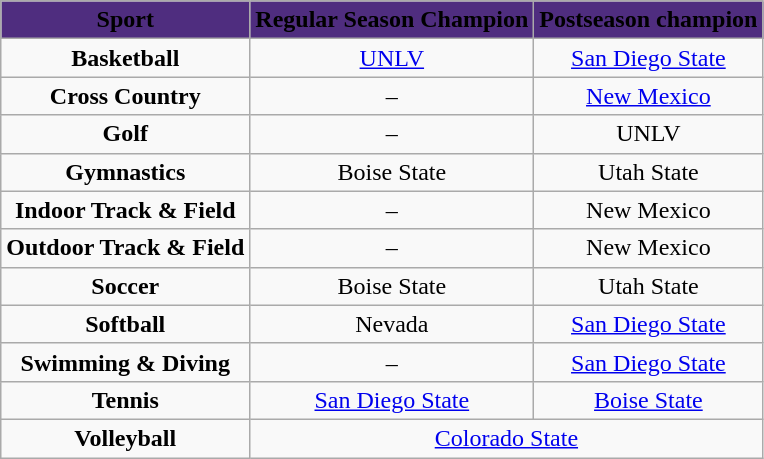<table class="wikitable sortable">
<tr border=0 style="border-collapse:collapse">
<th style="background:#4F2D7F;"><span> Sport</span></th>
<th style="background:#4F2D7F;"><span> Regular Season Champion</span></th>
<th style="background:#4F2D7F;"><span> Postseason champion</span></th>
</tr>
<tr>
<td align=center><strong>Basketball</strong></td>
<td align=center><a href='#'>UNLV</a></td>
<td align=center><a href='#'>San Diego State</a></td>
</tr>
<tr>
<td align=center><strong>Cross Country</strong></td>
<td align=center>–</td>
<td align=center><a href='#'>New Mexico</a></td>
</tr>
<tr>
<td align=center><strong>Golf</strong></td>
<td align=center>–</td>
<td align=center>UNLV</td>
</tr>
<tr>
<td align=center><strong>Gymnastics</strong></td>
<td align=center>Boise State</td>
<td align=center>Utah State</td>
</tr>
<tr>
<td align=center><strong>Indoor Track & Field</strong></td>
<td align=center>–</td>
<td align=center>New Mexico</td>
</tr>
<tr>
<td align=center><strong>Outdoor Track & Field</strong></td>
<td align=center>–</td>
<td align=center>New Mexico</td>
</tr>
<tr>
<td align=center><strong>Soccer</strong></td>
<td align=center>Boise State</td>
<td align=center>Utah State</td>
</tr>
<tr>
<td align=center><strong>Softball</strong></td>
<td align=center>Nevada</td>
<td align=center><a href='#'>San Diego State</a></td>
</tr>
<tr>
<td align=center><strong>Swimming & Diving</strong></td>
<td align=center>–</td>
<td align=center><a href='#'>San Diego State</a></td>
</tr>
<tr>
<td align=center><strong>Tennis</strong></td>
<td align=center><a href='#'>San Diego State</a></td>
<td align=center><a href='#'>Boise State</a></td>
</tr>
<tr>
<td align=center><strong>Volleyball</strong></td>
<td colspan="2" align=center><a href='#'>Colorado State</a></td>
</tr>
</table>
